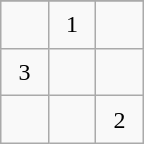<table class="wikitable" style="margin-left:auto;margin-right:auto;text-align:center;width:6em;height:6em;table-layout:fixed;">
<tr>
</tr>
<tr>
<td></td>
<td>1</td>
<td></td>
</tr>
<tr>
<td>3</td>
<td></td>
<td></td>
</tr>
<tr>
<td></td>
<td></td>
<td>2</td>
</tr>
</table>
